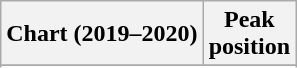<table class="wikitable sortable plainrowheaders" style="text-align:center">
<tr>
<th scope="col">Chart (2019–2020)</th>
<th scope="col">Peak<br>position</th>
</tr>
<tr>
</tr>
<tr>
</tr>
</table>
